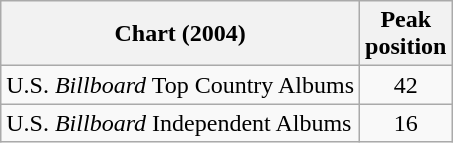<table class="wikitable">
<tr>
<th>Chart (2004)</th>
<th>Peak<br>position</th>
</tr>
<tr>
<td>U.S. <em>Billboard</em> Top Country Albums</td>
<td align="center">42</td>
</tr>
<tr>
<td>U.S. <em>Billboard</em> Independent Albums</td>
<td align="center">16</td>
</tr>
</table>
